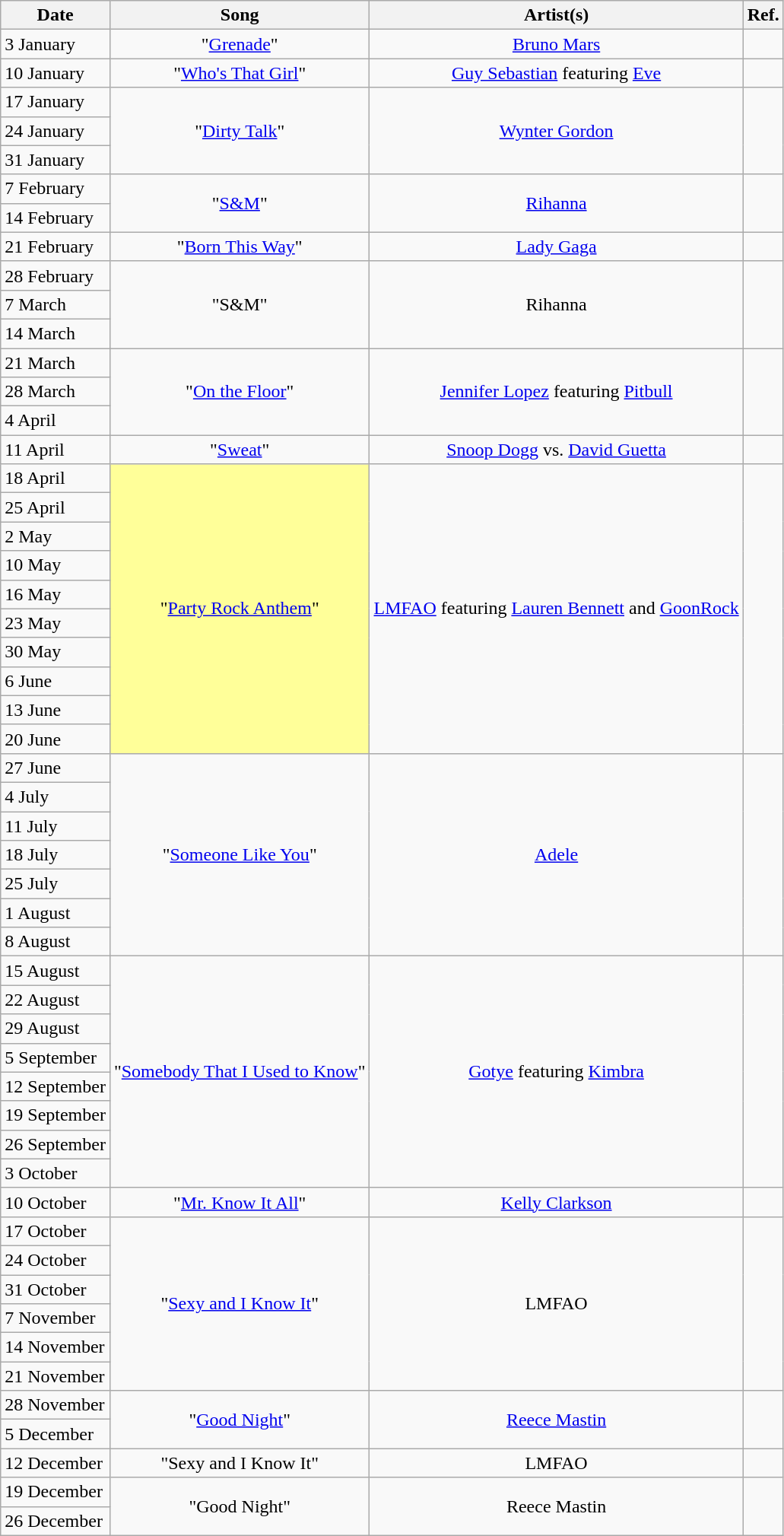<table class="wikitable">
<tr>
<th style="text-align: center;">Date</th>
<th style="text-align: center;">Song</th>
<th style="text-align: center;">Artist(s)</th>
<th style="text-align: center;">Ref.</th>
</tr>
<tr>
<td>3 January</td>
<td style="text-align: center;">"<a href='#'>Grenade</a>"</td>
<td style="text-align: center;"><a href='#'>Bruno Mars</a></td>
<td style="text-align: center;"></td>
</tr>
<tr>
<td>10 January</td>
<td style="text-align: center;">"<a href='#'>Who's That Girl</a>"</td>
<td style="text-align: center;"><a href='#'>Guy Sebastian</a> featuring <a href='#'>Eve</a></td>
<td style="text-align: center;"></td>
</tr>
<tr>
<td>17 January</td>
<td rowspan="3" style="text-align: center;">"<a href='#'>Dirty Talk</a>"</td>
<td rowspan="3" style="text-align: center;"><a href='#'>Wynter Gordon</a></td>
<td rowspan="3" style="text-align: center;"></td>
</tr>
<tr>
<td>24 January</td>
</tr>
<tr>
<td>31 January</td>
</tr>
<tr>
<td>7 February</td>
<td rowspan="2" style="text-align: center;">"<a href='#'>S&M</a>"</td>
<td rowspan="2" style="text-align: center;"><a href='#'>Rihanna</a></td>
<td rowspan="2" style="text-align: center;"></td>
</tr>
<tr>
<td>14 February</td>
</tr>
<tr>
<td>21 February</td>
<td style="text-align: center;">"<a href='#'>Born This Way</a>"</td>
<td style="text-align: center;"><a href='#'>Lady Gaga</a></td>
<td style="text-align: center;"></td>
</tr>
<tr>
<td>28 February</td>
<td rowspan="3" style="text-align: center;">"S&M"</td>
<td rowspan="3" style="text-align: center;">Rihanna</td>
<td rowspan="3" style="text-align: center;"></td>
</tr>
<tr>
<td>7 March</td>
</tr>
<tr>
<td>14 March</td>
</tr>
<tr>
<td>21 March</td>
<td rowspan="3" style="text-align: center;">"<a href='#'>On the Floor</a>"</td>
<td rowspan="3" style="text-align: center;"><a href='#'>Jennifer Lopez</a> featuring <a href='#'>Pitbull</a></td>
<td rowspan="3" style="text-align: center;"></td>
</tr>
<tr>
<td>28 March</td>
</tr>
<tr>
<td>4 April</td>
</tr>
<tr>
<td>11 April</td>
<td style="text-align: center;">"<a href='#'>Sweat</a>"</td>
<td style="text-align: center;"><a href='#'>Snoop Dogg</a> vs. <a href='#'>David Guetta</a></td>
<td style="text-align: center;"></td>
</tr>
<tr>
<td>18 April</td>
<td bgcolor=#FFFF99 rowspan="10" style="text-align: center;">"<a href='#'>Party Rock Anthem</a>"</td>
<td rowspan="10" style="text-align: center;"><a href='#'>LMFAO</a> featuring <a href='#'>Lauren Bennett</a> and <a href='#'>GoonRock</a></td>
<td rowspan="10" style="text-align: center;"></td>
</tr>
<tr>
<td>25 April</td>
</tr>
<tr>
<td>2 May</td>
</tr>
<tr>
<td>10 May</td>
</tr>
<tr>
<td>16 May</td>
</tr>
<tr>
<td>23 May</td>
</tr>
<tr>
<td>30 May</td>
</tr>
<tr>
<td>6 June</td>
</tr>
<tr>
<td>13 June</td>
</tr>
<tr>
<td>20 June</td>
</tr>
<tr>
<td>27 June</td>
<td rowspan="7" style="text-align: center;">"<a href='#'>Someone Like You</a>"</td>
<td rowspan="7" style="text-align: center;"><a href='#'>Adele</a></td>
<td rowspan="7" style="text-align: center;"></td>
</tr>
<tr>
<td>4 July</td>
</tr>
<tr>
<td>11 July</td>
</tr>
<tr>
<td>18 July</td>
</tr>
<tr>
<td>25 July</td>
</tr>
<tr>
<td>1 August</td>
</tr>
<tr>
<td>8 August</td>
</tr>
<tr>
<td>15 August</td>
<td rowspan="8" style="text-align: center;">"<a href='#'>Somebody That I Used to Know</a>"</td>
<td rowspan="8" style="text-align: center;"><a href='#'>Gotye</a> featuring <a href='#'>Kimbra</a></td>
<td rowspan="8" style="text-align: center;"></td>
</tr>
<tr>
<td>22 August</td>
</tr>
<tr>
<td>29 August</td>
</tr>
<tr>
<td>5 September</td>
</tr>
<tr>
<td>12 September</td>
</tr>
<tr>
<td>19 September</td>
</tr>
<tr>
<td>26 September</td>
</tr>
<tr>
<td>3 October</td>
</tr>
<tr>
<td>10 October</td>
<td style="text-align: center;">"<a href='#'>Mr. Know It All</a>"</td>
<td style="text-align: center;"><a href='#'>Kelly Clarkson</a></td>
<td style="text-align: center;"></td>
</tr>
<tr>
<td>17 October</td>
<td rowspan="6" style="text-align: center;">"<a href='#'>Sexy and I Know It</a>"</td>
<td rowspan="6" style="text-align: center;">LMFAO</td>
<td rowspan="6" style="text-align: center;"></td>
</tr>
<tr>
<td>24 October</td>
</tr>
<tr>
<td>31 October</td>
</tr>
<tr>
<td>7 November</td>
</tr>
<tr>
<td>14 November</td>
</tr>
<tr>
<td>21 November</td>
</tr>
<tr>
<td>28 November</td>
<td rowspan="2" style="text-align: center;">"<a href='#'>Good Night</a>"</td>
<td rowspan="2" style="text-align: center;"><a href='#'>Reece Mastin</a></td>
<td rowspan="2" style="text-align: center;"></td>
</tr>
<tr>
<td>5 December</td>
</tr>
<tr>
<td>12 December</td>
<td style="text-align: center;">"Sexy and I Know It"</td>
<td style="text-align: center;">LMFAO</td>
<td style="text-align: center;"></td>
</tr>
<tr>
<td>19 December</td>
<td rowspan="2" style="text-align: center;">"Good Night"</td>
<td rowspan="2" style="text-align: center;">Reece Mastin</td>
<td rowspan="2" style="text-align: center;"></td>
</tr>
<tr>
<td>26 December</td>
</tr>
</table>
